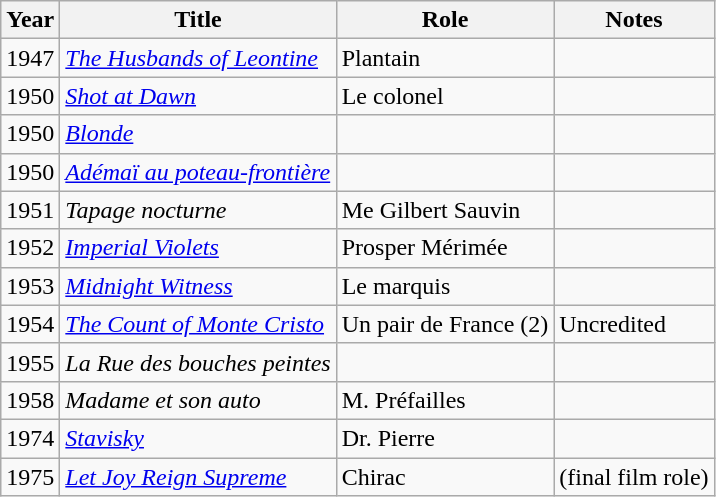<table class="wikitable">
<tr>
<th>Year</th>
<th>Title</th>
<th>Role</th>
<th>Notes</th>
</tr>
<tr>
<td>1947</td>
<td><em><a href='#'>The Husbands of Leontine</a></em></td>
<td>Plantain</td>
<td></td>
</tr>
<tr>
<td>1950</td>
<td><em><a href='#'>Shot at Dawn</a></em></td>
<td>Le colonel</td>
<td></td>
</tr>
<tr>
<td>1950</td>
<td><em><a href='#'>Blonde</a></em></td>
<td></td>
<td></td>
</tr>
<tr>
<td>1950</td>
<td><em><a href='#'>Adémaï au poteau-frontière</a></em></td>
<td></td>
<td></td>
</tr>
<tr>
<td>1951</td>
<td><em>Tapage nocturne</em></td>
<td>Me Gilbert Sauvin</td>
<td></td>
</tr>
<tr>
<td>1952</td>
<td><em><a href='#'>Imperial Violets</a></em></td>
<td>Prosper Mérimée</td>
<td></td>
</tr>
<tr>
<td>1953</td>
<td><em><a href='#'>Midnight Witness</a></em></td>
<td>Le marquis</td>
<td></td>
</tr>
<tr>
<td>1954</td>
<td><em><a href='#'>The Count of Monte Cristo</a></em></td>
<td>Un pair de France (2)</td>
<td>Uncredited</td>
</tr>
<tr>
<td>1955</td>
<td><em>La Rue des bouches peintes</em></td>
<td></td>
<td></td>
</tr>
<tr>
<td>1958</td>
<td><em>Madame et son auto</em></td>
<td>M. Préfailles</td>
<td></td>
</tr>
<tr>
<td>1974</td>
<td><em><a href='#'>Stavisky</a></em></td>
<td>Dr. Pierre</td>
<td></td>
</tr>
<tr>
<td>1975</td>
<td><em><a href='#'>Let Joy Reign Supreme</a></em></td>
<td>Chirac</td>
<td>(final film role)</td>
</tr>
</table>
